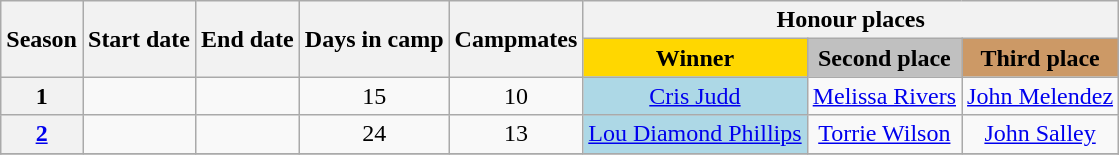<table class="wikitable plainrowheaders" style="text-align:center;">
<tr>
<th rowspan="2">Season</th>
<th rowspan="2">Start date</th>
<th rowspan="2">End date</th>
<th rowspan="2">Days in camp</th>
<th rowspan="2">Campmates</th>
<th colspan="3">Honour places</th>
</tr>
<tr>
<th style="background:gold;">Winner</th>
<th style="background:silver;">Second place</th>
<th style="background:#c96;">Third place</th>
</tr>
<tr>
<th scope="row">1</th>
<td></td>
<td></td>
<td>15</td>
<td>10</td>
<td style="background:lightblue;"><a href='#'>Cris Judd</a></td>
<td><a href='#'>Melissa Rivers</a></td>
<td><a href='#'>John Melendez</a></td>
</tr>
<tr>
<th scope="row"><a href='#'>2</a></th>
<td></td>
<td></td>
<td>24</td>
<td>13</td>
<td style="background:lightblue;"><a href='#'>Lou Diamond Phillips</a></td>
<td><a href='#'>Torrie Wilson</a></td>
<td><a href='#'>John Salley</a></td>
</tr>
<tr>
</tr>
</table>
